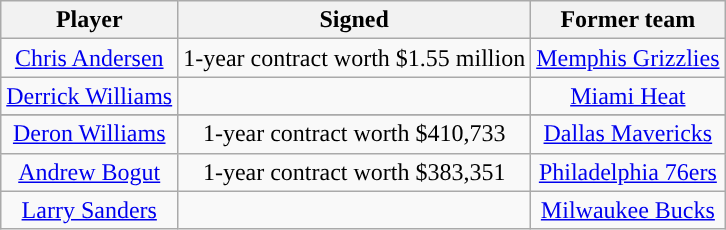<table class="wikitable sortable sortable" style="text-align: center">
<tr>
<th>Player</th>
<th>Signed</th>
<th>Former team</th>
</tr>
<tr style="text-align: center">
<td><a href='#'>Chris Andersen</a></td>
<td>1-year contract worth $1.55 million</td>
<td><a href='#'>Memphis Grizzlies</a></td>
</tr>
<tr style="text-align: center">
<td><a href='#'>Derrick Williams</a></td>
<td></td>
<td><a href='#'>Miami Heat</a></td>
</tr>
<tr>
</tr>
<tr style="text-align: center">
<td><a href='#'>Deron Williams</a></td>
<td>1-year contract worth $410,733</td>
<td><a href='#'>Dallas Mavericks</a></td>
</tr>
<tr>
<td><a href='#'>Andrew Bogut</a></td>
<td>1-year contract worth $383,351</td>
<td><a href='#'>Philadelphia 76ers</a></td>
</tr>
<tr>
<td><a href='#'>Larry Sanders</a></td>
<td></td>
<td><a href='#'>Milwaukee Bucks</a></td>
</tr>
</table>
